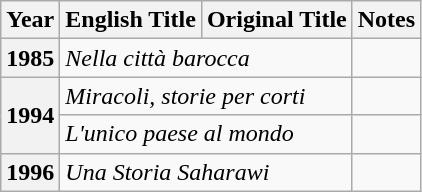<table class="wikitable">
<tr>
<th>Year</th>
<th>English Title</th>
<th>Original Title</th>
<th>Notes</th>
</tr>
<tr>
<th>1985</th>
<td colspan="2"><em>Nella città barocca</em></td>
<td></td>
</tr>
<tr>
<th rowspan="2">1994</th>
<td colspan="2"><em>Miracoli, storie per corti</em></td>
<td></td>
</tr>
<tr>
<td colspan="2"><em>L'unico paese al mondo</em></td>
<td></td>
</tr>
<tr>
<th>1996</th>
<td colspan="2"><em>Una Storia Saharawi</em></td>
<td></td>
</tr>
</table>
